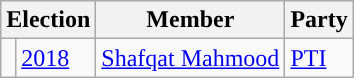<table class="wikitable">
<tr>
<th colspan="2">Election</th>
<th>Member</th>
<th>Party</th>
</tr>
<tr>
<td style="background-color: "></td>
<td><a href='#'>2018</a></td>
<td><a href='#'>Shafqat Mahmood</a></td>
<td><a href='#'>PTI</a></td>
</tr>
</table>
